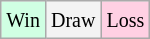<table class="wikitable">
<tr>
<td style="background-color: #d0ffe3;"><small>Win</small></td>
<td style="background-color: #f3f3f3;"><small>Draw</small></td>
<td style="background-color: #ffd0e3;"><small>Loss</small></td>
</tr>
</table>
